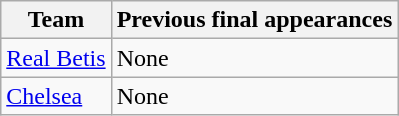<table class="wikitable plainrowheaders">
<tr>
<th scope="col">Team</th>
<th scope="col">Previous final appearances</th>
</tr>
<tr>
<td> <a href='#'>Real Betis</a></td>
<td>None</td>
</tr>
<tr>
<td> <a href='#'>Chelsea</a></td>
<td>None</td>
</tr>
</table>
